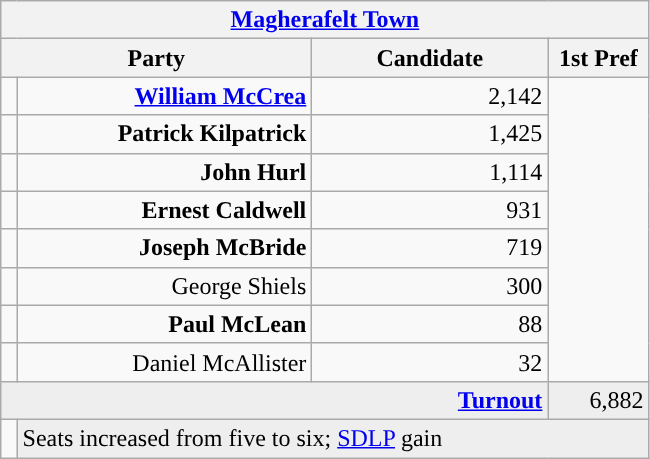<table class="wikitable">
<tr>
<th colspan="4" align="center"><a href='#'>Magherafelt Town</a></th>
</tr>
<tr>
<th colspan="2" align="center" width=200>Party</th>
<th width=150>Candidate</th>
<th width=60>1st Pref</th>
</tr>
<tr>
<td></td>
<td align="right"><strong><a href='#'>William McCrea</a></strong></td>
<td align="right">2,142</td>
</tr>
<tr>
<td></td>
<td align="right"><strong>Patrick Kilpatrick</strong></td>
<td align="right">1,425</td>
</tr>
<tr>
<td></td>
<td align="right"><strong>John Hurl</strong></td>
<td align="right">1,114</td>
</tr>
<tr>
<td></td>
<td align="right"><strong>Ernest Caldwell</strong></td>
<td align="right">931</td>
</tr>
<tr>
<td></td>
<td align="right"><strong>Joseph McBride</strong></td>
<td align="right">719</td>
</tr>
<tr>
<td></td>
<td align="right">George Shiels</td>
<td align="right">300</td>
</tr>
<tr>
<td></td>
<td align="right"><strong>Paul McLean</strong></td>
<td align="right">88</td>
</tr>
<tr>
<td></td>
<td align="right">Daniel McAllister</td>
<td align="right">32</td>
</tr>
<tr bgcolor="EEEEEE">
<td colspan=3 align="right"><strong><a href='#'>Turnout</a></strong></td>
<td align="right">6,882</td>
</tr>
<tr>
<td style="color:inherit;background:"></td>
<td colspan=3 bgcolor="EEEEEE">Seats increased from five to six; <a href='#'>SDLP</a> gain</td>
</tr>
</table>
